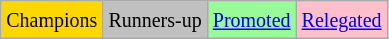<table class="wikitable">
<tr>
<td style="background:gold"><small>Champions</small></td>
<td style="background:silver"><small>Runners-up</small></td>
<td style="background:PaleGreen"><small><a href='#'>Promoted</a></small></td>
<td style="background:Pink"><small><a href='#'>Relegated</a></small></td>
</tr>
</table>
